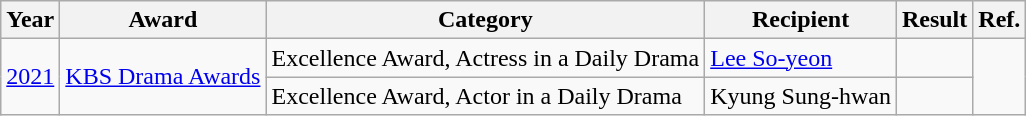<table class="wikitable">
<tr>
<th>Year</th>
<th>Award</th>
<th>Category</th>
<th>Recipient</th>
<th>Result</th>
<th>Ref.</th>
</tr>
<tr>
<td rowspan="2"><a href='#'>2021</a></td>
<td rowspan="2"><a href='#'>KBS Drama Awards</a></td>
<td>Excellence Award, Actress in a Daily Drama</td>
<td><a href='#'>Lee So-yeon</a></td>
<td></td>
<td rowspan="2"></td>
</tr>
<tr>
<td>Excellence Award, Actor in a Daily Drama</td>
<td>Kyung Sung-hwan</td>
<td></td>
</tr>
</table>
